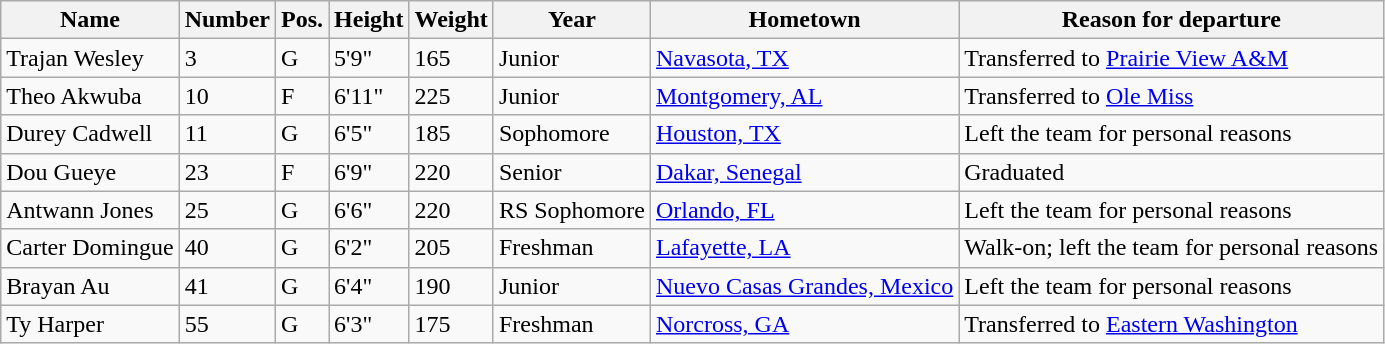<table class="wikitable sortable" border="1">
<tr>
<th>Name</th>
<th>Number</th>
<th>Pos.</th>
<th>Height</th>
<th>Weight</th>
<th>Year</th>
<th>Hometown</th>
<th class="wikitable">Reason for departure</th>
</tr>
<tr>
<td>Trajan Wesley</td>
<td>3</td>
<td>G</td>
<td>5'9"</td>
<td>165</td>
<td>Junior</td>
<td><a href='#'>Navasota, TX</a></td>
<td>Transferred to <a href='#'>Prairie View A&M</a></td>
</tr>
<tr>
<td>Theo Akwuba</td>
<td>10</td>
<td>F</td>
<td>6'11"</td>
<td>225</td>
<td>Junior</td>
<td><a href='#'>Montgomery, AL</a></td>
<td>Transferred to <a href='#'>Ole Miss</a></td>
</tr>
<tr>
<td>Durey Cadwell</td>
<td>11</td>
<td>G</td>
<td>6'5"</td>
<td>185</td>
<td>Sophomore</td>
<td><a href='#'>Houston, TX</a></td>
<td>Left the team for personal reasons</td>
</tr>
<tr>
<td>Dou Gueye</td>
<td>23</td>
<td>F</td>
<td>6'9"</td>
<td>220</td>
<td>Senior</td>
<td><a href='#'>Dakar, Senegal</a></td>
<td>Graduated</td>
</tr>
<tr>
<td>Antwann Jones</td>
<td>25</td>
<td>G</td>
<td>6'6"</td>
<td>220</td>
<td>RS Sophomore</td>
<td><a href='#'>Orlando, FL</a></td>
<td>Left the team for personal reasons</td>
</tr>
<tr>
<td>Carter Domingue</td>
<td>40</td>
<td>G</td>
<td>6'2"</td>
<td>205</td>
<td>Freshman</td>
<td><a href='#'>Lafayette, LA</a></td>
<td>Walk-on; left the team for personal reasons</td>
</tr>
<tr>
<td>Brayan Au</td>
<td>41</td>
<td>G</td>
<td>6'4"</td>
<td>190</td>
<td>Junior</td>
<td><a href='#'>Nuevo Casas Grandes, Mexico</a></td>
<td>Left the team for personal reasons</td>
</tr>
<tr>
<td>Ty Harper</td>
<td>55</td>
<td>G</td>
<td>6'3"</td>
<td>175</td>
<td>Freshman</td>
<td><a href='#'>Norcross, GA</a></td>
<td>Transferred to <a href='#'>Eastern Washington</a></td>
</tr>
</table>
